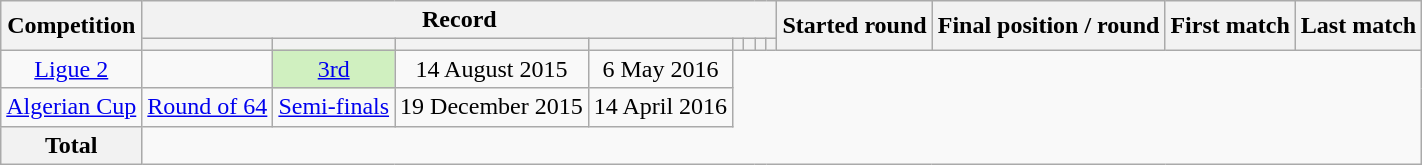<table class="wikitable" style="text-align: center">
<tr>
<th rowspan=2>Competition</th>
<th colspan=8>Record</th>
<th rowspan=2>Started round</th>
<th rowspan=2>Final position / round</th>
<th rowspan=2>First match</th>
<th rowspan=2>Last match</th>
</tr>
<tr>
<th></th>
<th></th>
<th></th>
<th></th>
<th></th>
<th></th>
<th></th>
<th></th>
</tr>
<tr>
<td><a href='#'>Ligue 2</a><br></td>
<td></td>
<td style="background:#D0F0C0;"><a href='#'>3rd</a></td>
<td>14 August 2015</td>
<td>6 May 2016</td>
</tr>
<tr>
<td><a href='#'>Algerian Cup</a><br></td>
<td><a href='#'>Round of 64</a></td>
<td><a href='#'>Semi-finals</a></td>
<td>19 December 2015</td>
<td>14 April 2016</td>
</tr>
<tr>
<th>Total<br></th>
</tr>
</table>
